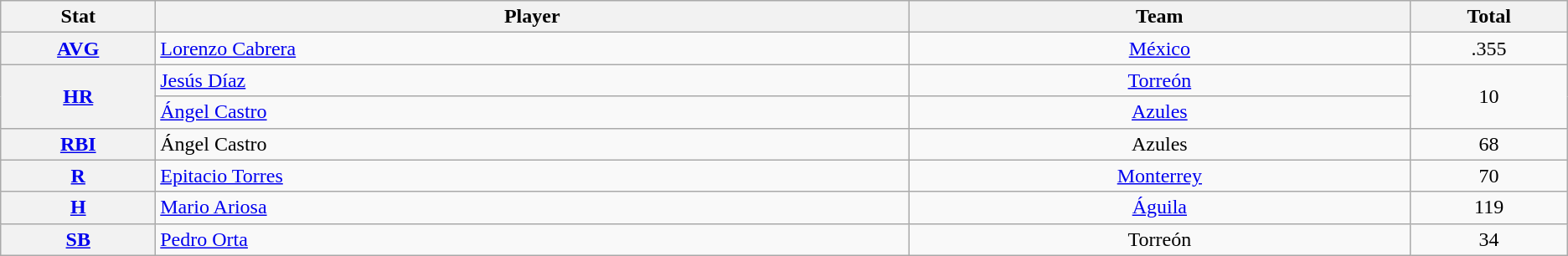<table class="wikitable" style="text-align:center;">
<tr>
<th scope="col" width="3%">Stat</th>
<th scope="col" width="15%">Player</th>
<th scope="col" width="10%">Team</th>
<th scope="col" width="3%">Total</th>
</tr>
<tr>
<th scope="row" style="text-align:center;"><a href='#'>AVG</a></th>
<td align=left> <a href='#'>Lorenzo Cabrera</a></td>
<td><a href='#'>México</a></td>
<td>.355</td>
</tr>
<tr>
<th scope="row" style="text-align:center;" rowspan=2><a href='#'>HR</a></th>
<td align=left> <a href='#'>Jesús Díaz</a></td>
<td><a href='#'>Torreón</a></td>
<td rowspan=2>10</td>
</tr>
<tr>
<td align=left> <a href='#'>Ángel Castro</a></td>
<td><a href='#'>Azules</a></td>
</tr>
<tr>
<th scope="row" style="text-align:center;"><a href='#'>RBI</a></th>
<td align=left> Ángel Castro</td>
<td>Azules</td>
<td>68</td>
</tr>
<tr>
<th scope="row" style="text-align:center;"><a href='#'>R</a></th>
<td align=left> <a href='#'>Epitacio Torres</a></td>
<td><a href='#'>Monterrey</a></td>
<td>70</td>
</tr>
<tr>
<th scope="row" style="text-align:center;"><a href='#'>H</a></th>
<td align=left> <a href='#'>Mario Ariosa</a></td>
<td><a href='#'>Águila</a></td>
<td>119</td>
</tr>
<tr>
<th scope="row" style="text-align:center;"><a href='#'>SB</a></th>
<td align=left> <a href='#'>Pedro Orta</a></td>
<td>Torreón</td>
<td>34</td>
</tr>
</table>
